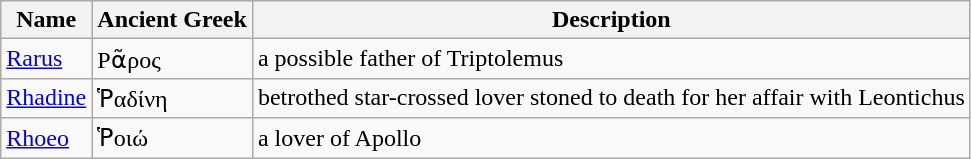<table class="wikitable">
<tr>
<th>Name</th>
<th>Ancient Greek</th>
<th>Description</th>
</tr>
<tr>
<td><a href='#'>Rarus</a></td>
<td>Ρᾶρος</td>
<td>a possible father of Triptolemus</td>
</tr>
<tr>
<td><a href='#'>Rhadine</a></td>
<td>Ῥαδίνη</td>
<td>betrothed star-crossed lover stoned to death for her affair with Leontichus</td>
</tr>
<tr>
<td><a href='#'>Rhoeo</a></td>
<td>Ῥοιώ</td>
<td>a lover of Apollo</td>
</tr>
</table>
